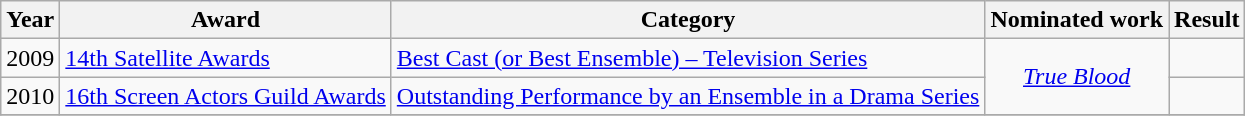<table class="wikitable">
<tr>
<th>Year</th>
<th>Award</th>
<th>Category</th>
<th>Nominated work</th>
<th>Result</th>
</tr>
<tr>
<td>2009</td>
<td><a href='#'>14th Satellite Awards</a></td>
<td><a href='#'>Best Cast (or Best Ensemble) – Television Series</a></td>
<td rowspan="2" style="text-align:center;"><em><a href='#'>True Blood</a></em></td>
<td></td>
</tr>
<tr>
<td>2010</td>
<td><a href='#'>16th Screen Actors Guild Awards</a></td>
<td><a href='#'>Outstanding Performance by an Ensemble in a Drama Series</a></td>
<td></td>
</tr>
<tr>
</tr>
</table>
